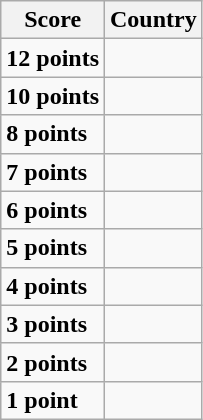<table class="wikitable">
<tr>
<th>Score</th>
<th>Country</th>
</tr>
<tr>
<td><strong>12 points</strong></td>
<td></td>
</tr>
<tr>
<td><strong>10 points</strong></td>
<td></td>
</tr>
<tr>
<td><strong>8 points</strong></td>
<td></td>
</tr>
<tr>
<td><strong>7 points</strong></td>
<td></td>
</tr>
<tr>
<td><strong>6 points</strong></td>
<td></td>
</tr>
<tr>
<td><strong>5 points</strong></td>
<td></td>
</tr>
<tr>
<td><strong>4 points</strong></td>
<td></td>
</tr>
<tr>
<td><strong>3 points</strong></td>
<td></td>
</tr>
<tr>
<td><strong>2 points</strong></td>
<td></td>
</tr>
<tr>
<td><strong>1 point</strong></td>
<td></td>
</tr>
</table>
